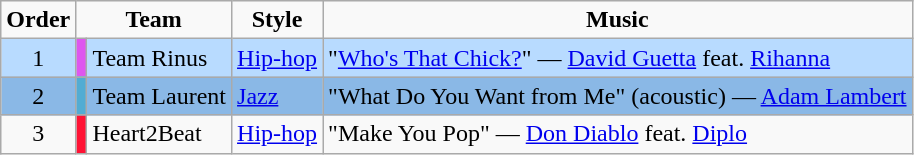<table class="wikitable">
<tr>
<td style="text-align:center;"><strong>Order</strong></td>
<td style="text-align:center;" colspan=2><strong>Team</strong></td>
<td style="text-align:center;"><strong>Style</strong></td>
<td style="text-align:center;"><strong>Music</strong></td>
</tr>
<tr bgcolor="B8DBFF">
<td style="text-align:center;">1</td>
<td bgcolor="#DE57EF"></td>
<td><div>Team Rinus</div></td>
<td><a href='#'>Hip-hop</a></td>
<td>"<a href='#'>Who's That Chick?</a>" — <a href='#'>David Guetta</a> feat. <a href='#'>Rihanna</a></td>
</tr>
<tr bgcolor="8AB8E6">
<td style="text-align:center;">2</td>
<td bgcolor="#52ACD3"></td>
<td><div>Team Laurent</div></td>
<td><a href='#'>Jazz</a></td>
<td>"What Do You Want from Me" (acoustic) — <a href='#'>Adam Lambert</a></td>
</tr>
<tr>
<td style="text-align:center;">3</td>
<td bgcolor="#FF1234"></td>
<td><div>Heart2Beat</div></td>
<td><a href='#'>Hip-hop</a></td>
<td>"Make You Pop" — <a href='#'>Don Diablo</a> feat. <a href='#'>Diplo</a></td>
</tr>
</table>
